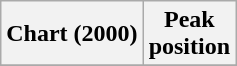<table class="wikitable sortable plainrowheaders" style="text-align:center">
<tr>
<th scope="col">Chart (2000)</th>
<th scope="col">Peak<br> position</th>
</tr>
<tr>
</tr>
</table>
